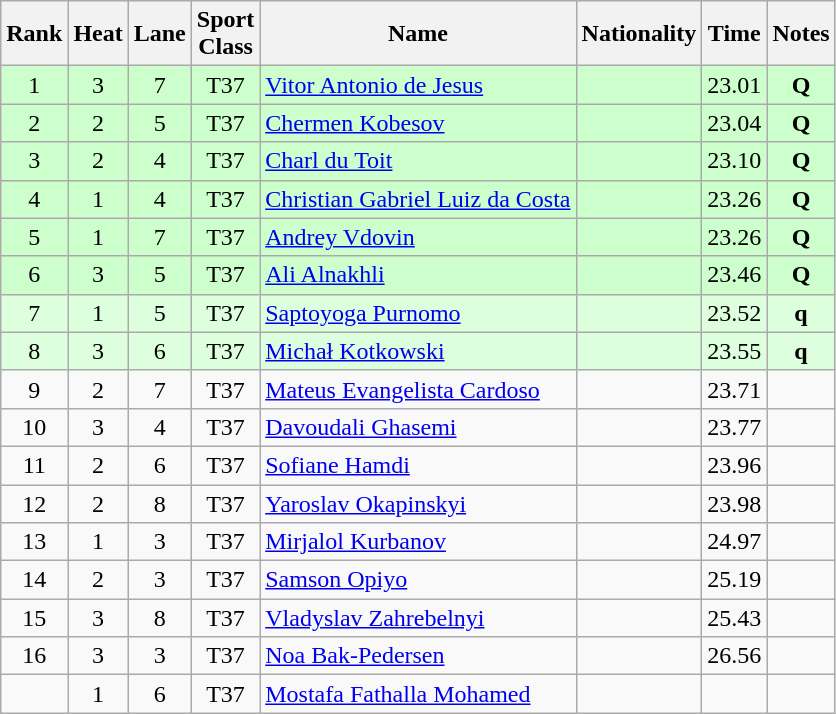<table class="wikitable sortable" style="text-align:center">
<tr>
<th>Rank</th>
<th>Heat</th>
<th>Lane</th>
<th>Sport<br>Class</th>
<th>Name</th>
<th>Nationality</th>
<th>Time</th>
<th>Notes</th>
</tr>
<tr bgcolor=ccffcc>
<td>1</td>
<td>3</td>
<td>7</td>
<td>T37</td>
<td align=left><a href='#'>Vitor Antonio de Jesus</a></td>
<td align=left></td>
<td>23.01</td>
<td><strong>Q</strong></td>
</tr>
<tr bgcolor=ccffcc>
<td>2</td>
<td>2</td>
<td>5</td>
<td>T37</td>
<td align=left><a href='#'>Chermen Kobesov</a></td>
<td align=left></td>
<td>23.04</td>
<td><strong>Q</strong></td>
</tr>
<tr bgcolor=ccffcc>
<td>3</td>
<td>2</td>
<td>4</td>
<td>T37</td>
<td align=left><a href='#'>Charl du Toit</a></td>
<td align=left></td>
<td>23.10</td>
<td><strong>Q</strong></td>
</tr>
<tr bgcolor=ccffcc>
<td>4</td>
<td>1</td>
<td>4</td>
<td>T37</td>
<td align=left><a href='#'>Christian Gabriel Luiz da Costa</a></td>
<td align=left></td>
<td>23.26</td>
<td><strong>Q</strong></td>
</tr>
<tr bgcolor=ccffcc>
<td>5</td>
<td>1</td>
<td>7</td>
<td>T37</td>
<td align=left><a href='#'>Andrey Vdovin</a></td>
<td align=left></td>
<td>23.26</td>
<td><strong>Q</strong></td>
</tr>
<tr bgcolor=ccffcc>
<td>6</td>
<td>3</td>
<td>5</td>
<td>T37</td>
<td align=left><a href='#'>Ali Alnakhli</a></td>
<td align=left></td>
<td>23.46</td>
<td><strong>Q</strong></td>
</tr>
<tr bgcolor=ddffdd>
<td>7</td>
<td>1</td>
<td>5</td>
<td>T37</td>
<td align=left><a href='#'>Saptoyoga Purnomo</a></td>
<td align=left></td>
<td>23.52</td>
<td><strong>q</strong></td>
</tr>
<tr bgcolor=ddffdd>
<td>8</td>
<td>3</td>
<td>6</td>
<td>T37</td>
<td align=left><a href='#'>Michał Kotkowski</a></td>
<td align=left></td>
<td>23.55</td>
<td><strong>q</strong></td>
</tr>
<tr>
<td>9</td>
<td>2</td>
<td>7</td>
<td>T37</td>
<td align=left><a href='#'>Mateus Evangelista Cardoso</a></td>
<td align=left></td>
<td>23.71</td>
<td></td>
</tr>
<tr>
<td>10</td>
<td>3</td>
<td>4</td>
<td>T37</td>
<td align=left><a href='#'>Davoudali Ghasemi</a></td>
<td align=left></td>
<td>23.77</td>
<td></td>
</tr>
<tr>
<td>11</td>
<td>2</td>
<td>6</td>
<td>T37</td>
<td align=left><a href='#'>Sofiane Hamdi</a></td>
<td align=left></td>
<td>23.96</td>
<td></td>
</tr>
<tr>
<td>12</td>
<td>2</td>
<td>8</td>
<td>T37</td>
<td align=left><a href='#'>Yaroslav Okapinskyi</a></td>
<td align=left></td>
<td>23.98</td>
<td></td>
</tr>
<tr>
<td>13</td>
<td>1</td>
<td>3</td>
<td>T37</td>
<td align=left><a href='#'>Mirjalol Kurbanov</a></td>
<td align=left></td>
<td>24.97</td>
<td></td>
</tr>
<tr>
<td>14</td>
<td>2</td>
<td>3</td>
<td>T37</td>
<td align=left><a href='#'>Samson Opiyo</a></td>
<td align=left></td>
<td>25.19</td>
<td></td>
</tr>
<tr>
<td>15</td>
<td>3</td>
<td>8</td>
<td>T37</td>
<td align=left><a href='#'>Vladyslav Zahrebelnyi</a></td>
<td align=left></td>
<td>25.43</td>
<td></td>
</tr>
<tr>
<td>16</td>
<td>3</td>
<td>3</td>
<td>T37</td>
<td align=left><a href='#'>Noa Bak-Pedersen</a></td>
<td align=left></td>
<td>26.56</td>
<td></td>
</tr>
<tr>
<td></td>
<td>1</td>
<td>6</td>
<td>T37</td>
<td align=left><a href='#'>Mostafa Fathalla Mohamed</a></td>
<td align=left></td>
<td></td>
</tr>
</table>
